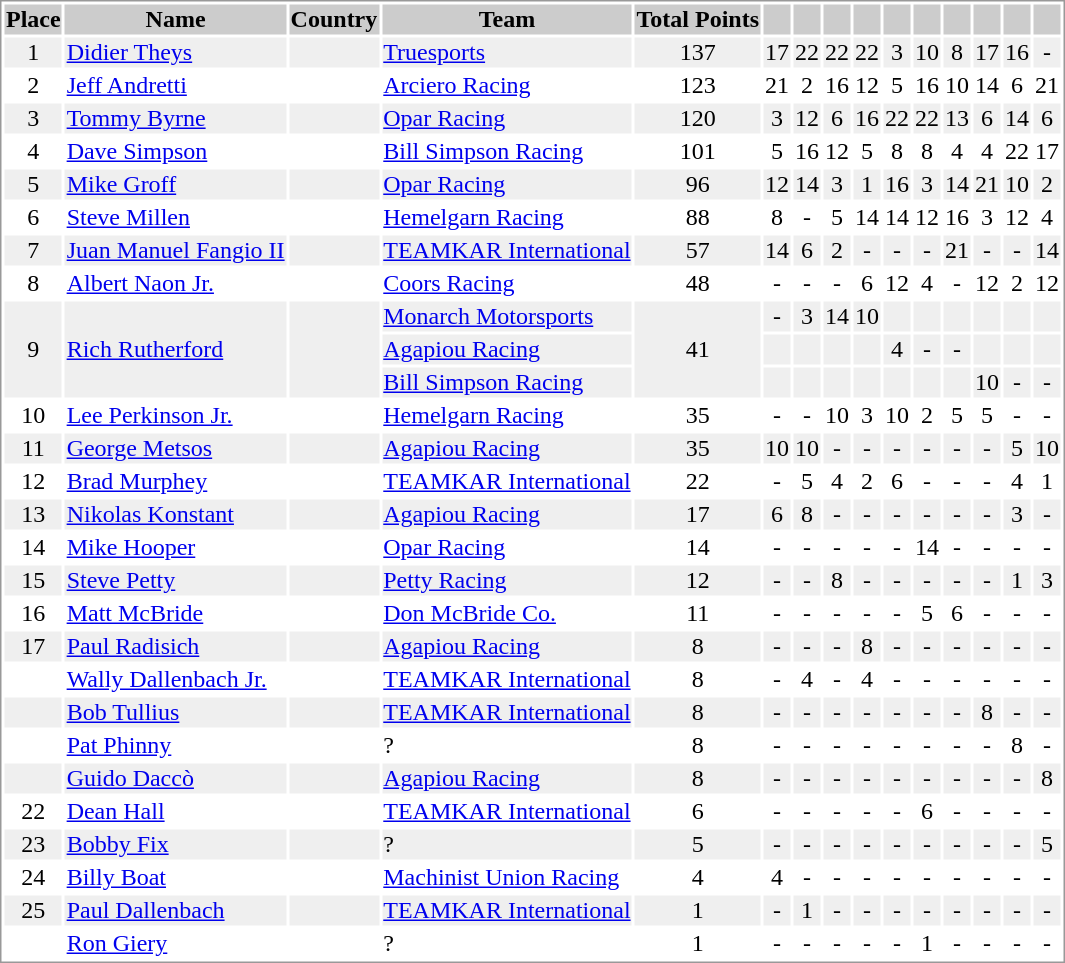<table border="0" style="border: 1px solid #999; background-color:#FFFFFF; text-align:center">
<tr align="center" style="background:#CCCCCC;">
<th>Place</th>
<th>Name</th>
<th>Country</th>
<th>Team</th>
<th>Total Points</th>
<th></th>
<th></th>
<th></th>
<th></th>
<th></th>
<th></th>
<th></th>
<th></th>
<th></th>
<th></th>
</tr>
<tr style="background:#EFEFEF;">
<td>1</td>
<td align="left"><a href='#'>Didier Theys</a></td>
<td align="left"></td>
<td align="left"><a href='#'>Truesports</a></td>
<td>137</td>
<td>17</td>
<td>22</td>
<td>22</td>
<td>22</td>
<td>3</td>
<td>10</td>
<td>8</td>
<td>17</td>
<td>16</td>
<td>-</td>
</tr>
<tr>
<td>2</td>
<td align="left"><a href='#'>Jeff Andretti</a></td>
<td align="left"></td>
<td align="left"><a href='#'>Arciero Racing</a></td>
<td>123</td>
<td>21</td>
<td>2</td>
<td>16</td>
<td>12</td>
<td>5</td>
<td>16</td>
<td>10</td>
<td>14</td>
<td>6</td>
<td>21</td>
</tr>
<tr style="background:#EFEFEF;">
<td>3</td>
<td align="left"><a href='#'>Tommy Byrne</a></td>
<td align="left"></td>
<td align="left"><a href='#'>Opar Racing</a></td>
<td>120</td>
<td>3</td>
<td>12</td>
<td>6</td>
<td>16</td>
<td>22</td>
<td>22</td>
<td>13</td>
<td>6</td>
<td>14</td>
<td>6</td>
</tr>
<tr>
<td>4</td>
<td align="left"><a href='#'>Dave Simpson</a></td>
<td align="left"></td>
<td align="left"><a href='#'>Bill Simpson Racing</a></td>
<td>101</td>
<td>5</td>
<td>16</td>
<td>12</td>
<td>5</td>
<td>8</td>
<td>8</td>
<td>4</td>
<td>4</td>
<td>22</td>
<td>17</td>
</tr>
<tr style="background:#EFEFEF;">
<td>5</td>
<td align="left"><a href='#'>Mike Groff</a></td>
<td align="left"></td>
<td align="left"><a href='#'>Opar Racing</a></td>
<td>96</td>
<td>12</td>
<td>14</td>
<td>3</td>
<td>1</td>
<td>16</td>
<td>3</td>
<td>14</td>
<td>21</td>
<td>10</td>
<td>2</td>
</tr>
<tr>
<td>6</td>
<td align="left"><a href='#'>Steve Millen</a></td>
<td align="left"></td>
<td align="left"><a href='#'>Hemelgarn Racing</a></td>
<td>88</td>
<td>8</td>
<td>-</td>
<td>5</td>
<td>14</td>
<td>14</td>
<td>12</td>
<td>16</td>
<td>3</td>
<td>12</td>
<td>4</td>
</tr>
<tr style="background:#EFEFEF;">
<td>7</td>
<td align="left"><a href='#'>Juan Manuel Fangio II</a></td>
<td align="left"></td>
<td align="left"><a href='#'>TEAMKAR International</a></td>
<td>57</td>
<td>14</td>
<td>6</td>
<td>2</td>
<td>-</td>
<td>-</td>
<td>-</td>
<td>21</td>
<td>-</td>
<td>-</td>
<td>14</td>
</tr>
<tr>
<td>8</td>
<td align="left"><a href='#'>Albert Naon Jr.</a></td>
<td align="left"></td>
<td align="left"><a href='#'>Coors Racing</a></td>
<td>48</td>
<td>-</td>
<td>-</td>
<td>-</td>
<td>6</td>
<td>12</td>
<td>4</td>
<td>-</td>
<td>12</td>
<td>2</td>
<td>12</td>
</tr>
<tr style="background:#EFEFEF;">
<td rowspan=3>9</td>
<td rowspan=3 align="left"><a href='#'>Rich Rutherford</a></td>
<td rowspan=3 align="left"></td>
<td align="left"><a href='#'>Monarch Motorsports</a></td>
<td rowspan=3>41</td>
<td>-</td>
<td>3</td>
<td>14</td>
<td>10</td>
<td></td>
<td></td>
<td></td>
<td></td>
<td></td>
<td></td>
</tr>
<tr style="background:#EFEFEF;">
<td align="left"><a href='#'>Agapiou Racing</a></td>
<td></td>
<td></td>
<td></td>
<td></td>
<td>4</td>
<td>-</td>
<td>-</td>
<td></td>
<td></td>
<td></td>
</tr>
<tr style="background:#EFEFEF;">
<td align="left"><a href='#'>Bill Simpson Racing</a></td>
<td></td>
<td></td>
<td></td>
<td></td>
<td></td>
<td></td>
<td></td>
<td>10</td>
<td>-</td>
<td>-</td>
</tr>
<tr>
<td>10</td>
<td align="left"><a href='#'>Lee Perkinson Jr.</a></td>
<td align="left"></td>
<td align="left"><a href='#'>Hemelgarn Racing</a></td>
<td>35</td>
<td>-</td>
<td>-</td>
<td>10</td>
<td>3</td>
<td>10</td>
<td>2</td>
<td>5</td>
<td>5</td>
<td>-</td>
<td>-</td>
</tr>
<tr style="background:#EFEFEF;">
<td>11</td>
<td align="left"><a href='#'>George Metsos</a></td>
<td align="left"></td>
<td align="left"><a href='#'>Agapiou Racing</a></td>
<td>35</td>
<td>10</td>
<td>10</td>
<td>-</td>
<td>-</td>
<td>-</td>
<td>-</td>
<td>-</td>
<td>-</td>
<td>5</td>
<td>10</td>
</tr>
<tr>
<td>12</td>
<td align="left"><a href='#'>Brad Murphey</a></td>
<td align="left"></td>
<td align="left"><a href='#'>TEAMKAR International</a></td>
<td>22</td>
<td>-</td>
<td>5</td>
<td>4</td>
<td>2</td>
<td>6</td>
<td>-</td>
<td>-</td>
<td>-</td>
<td>4</td>
<td>1</td>
</tr>
<tr style="background:#EFEFEF;">
<td>13</td>
<td align="left"><a href='#'>Nikolas Konstant</a></td>
<td align="left"></td>
<td align="left"><a href='#'>Agapiou Racing</a></td>
<td>17</td>
<td>6</td>
<td>8</td>
<td>-</td>
<td>-</td>
<td>-</td>
<td>-</td>
<td>-</td>
<td>-</td>
<td>3</td>
<td>-</td>
</tr>
<tr>
<td>14</td>
<td align="left"><a href='#'>Mike Hooper</a></td>
<td align="left"></td>
<td align="left"><a href='#'>Opar Racing</a></td>
<td>14</td>
<td>-</td>
<td>-</td>
<td>-</td>
<td>-</td>
<td>-</td>
<td>14</td>
<td>-</td>
<td>-</td>
<td>-</td>
<td>-</td>
</tr>
<tr style="background:#EFEFEF;">
<td>15</td>
<td align="left"><a href='#'>Steve Petty</a></td>
<td align="left"></td>
<td align="left"><a href='#'>Petty Racing</a></td>
<td>12</td>
<td>-</td>
<td>-</td>
<td>8</td>
<td>-</td>
<td>-</td>
<td>-</td>
<td>-</td>
<td>-</td>
<td>1</td>
<td>3</td>
</tr>
<tr>
<td>16</td>
<td align="left"><a href='#'>Matt McBride</a></td>
<td align="left"></td>
<td align="left"><a href='#'>Don McBride Co.</a></td>
<td>11</td>
<td>-</td>
<td>-</td>
<td>-</td>
<td>-</td>
<td>-</td>
<td>5</td>
<td>6</td>
<td>-</td>
<td>-</td>
<td>-</td>
</tr>
<tr style="background:#EFEFEF;">
<td>17</td>
<td align="left"><a href='#'>Paul Radisich</a></td>
<td align="left"></td>
<td align="left"><a href='#'>Agapiou Racing</a></td>
<td>8</td>
<td>-</td>
<td>-</td>
<td>-</td>
<td>8</td>
<td>-</td>
<td>-</td>
<td>-</td>
<td>-</td>
<td>-</td>
<td>-</td>
</tr>
<tr>
<td></td>
<td align="left"><a href='#'>Wally Dallenbach Jr.</a></td>
<td align="left"></td>
<td align="left"><a href='#'>TEAMKAR International</a></td>
<td>8</td>
<td>-</td>
<td>4</td>
<td>-</td>
<td>4</td>
<td>-</td>
<td>-</td>
<td>-</td>
<td>-</td>
<td>-</td>
<td>-</td>
</tr>
<tr style="background:#EFEFEF;">
<td></td>
<td align="left"><a href='#'>Bob Tullius</a></td>
<td align="left"></td>
<td align="left"><a href='#'>TEAMKAR International</a></td>
<td>8</td>
<td>-</td>
<td>-</td>
<td>-</td>
<td>-</td>
<td>-</td>
<td>-</td>
<td>-</td>
<td>8</td>
<td>-</td>
<td>-</td>
</tr>
<tr>
<td></td>
<td align="left"><a href='#'>Pat Phinny</a></td>
<td align="left"></td>
<td align="left">?</td>
<td>8</td>
<td>-</td>
<td>-</td>
<td>-</td>
<td>-</td>
<td>-</td>
<td>-</td>
<td>-</td>
<td>-</td>
<td>8</td>
<td>-</td>
</tr>
<tr style="background:#EFEFEF;">
<td></td>
<td align="left"><a href='#'>Guido Daccò</a></td>
<td align="left"></td>
<td align="left"><a href='#'>Agapiou Racing</a></td>
<td>8</td>
<td>-</td>
<td>-</td>
<td>-</td>
<td>-</td>
<td>-</td>
<td>-</td>
<td>-</td>
<td>-</td>
<td>-</td>
<td>8</td>
</tr>
<tr>
<td>22</td>
<td align="left"><a href='#'>Dean Hall</a></td>
<td align="left"></td>
<td align="left"><a href='#'>TEAMKAR International</a></td>
<td>6</td>
<td>-</td>
<td>-</td>
<td>-</td>
<td>-</td>
<td>-</td>
<td>6</td>
<td>-</td>
<td>-</td>
<td>-</td>
<td>-</td>
</tr>
<tr style="background:#EFEFEF;">
<td>23</td>
<td align="left"><a href='#'>Bobby Fix</a></td>
<td align="left"></td>
<td align="left">?</td>
<td>5</td>
<td>-</td>
<td>-</td>
<td>-</td>
<td>-</td>
<td>-</td>
<td>-</td>
<td>-</td>
<td>-</td>
<td>-</td>
<td>5</td>
</tr>
<tr>
<td>24</td>
<td align="left"><a href='#'>Billy Boat</a></td>
<td align="left"></td>
<td align="left"><a href='#'>Machinist Union Racing</a></td>
<td>4</td>
<td>4</td>
<td>-</td>
<td>-</td>
<td>-</td>
<td>-</td>
<td>-</td>
<td>-</td>
<td>-</td>
<td>-</td>
<td>-</td>
</tr>
<tr style="background:#EFEFEF;">
<td>25</td>
<td align="left"><a href='#'>Paul Dallenbach</a></td>
<td align="left"></td>
<td align="left"><a href='#'>TEAMKAR International</a></td>
<td>1</td>
<td>-</td>
<td>1</td>
<td>-</td>
<td>-</td>
<td>-</td>
<td>-</td>
<td>-</td>
<td>-</td>
<td>-</td>
<td>-</td>
</tr>
<tr>
<td></td>
<td align="left"><a href='#'>Ron Giery</a></td>
<td align="left"></td>
<td align="left">?</td>
<td>1</td>
<td>-</td>
<td>-</td>
<td>-</td>
<td>-</td>
<td>-</td>
<td>1</td>
<td>-</td>
<td>-</td>
<td>-</td>
<td>-</td>
</tr>
</table>
